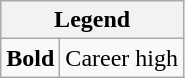<table class="wikitable mw-collapsible mw-collapsed">
<tr>
<th colspan="2">Legend</th>
</tr>
<tr>
<td><strong>Bold</strong></td>
<td>Career high</td>
</tr>
</table>
